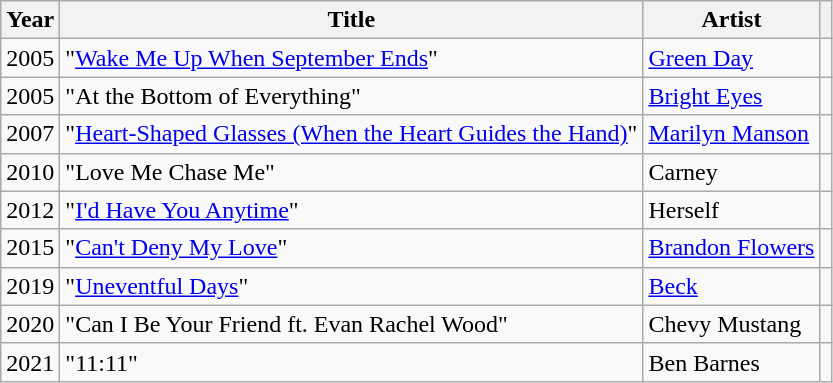<table class="wikitable sortable">
<tr>
<th>Year</th>
<th>Title</th>
<th>Artist</th>
<th scope=col class="unsortable"></th>
</tr>
<tr>
<td>2005</td>
<td>"<a href='#'>Wake Me Up When September Ends</a>"</td>
<td><a href='#'>Green Day</a></td>
<td></td>
</tr>
<tr>
<td>2005</td>
<td>"At the Bottom of Everything"</td>
<td><a href='#'>Bright Eyes</a></td>
<td></td>
</tr>
<tr>
<td>2007</td>
<td>"<a href='#'>Heart-Shaped Glasses (When the Heart Guides the Hand)</a>"</td>
<td><a href='#'>Marilyn Manson</a></td>
<td></td>
</tr>
<tr>
<td>2010</td>
<td>"Love Me Chase Me"</td>
<td>Carney</td>
<td></td>
</tr>
<tr>
<td>2012</td>
<td>"<a href='#'>I'd Have You Anytime</a>"</td>
<td>Herself</td>
<td></td>
</tr>
<tr>
<td>2015</td>
<td>"<a href='#'>Can't Deny My Love</a>"</td>
<td><a href='#'>Brandon Flowers</a></td>
<td></td>
</tr>
<tr>
<td>2019</td>
<td>"<a href='#'>Uneventful Days</a>"</td>
<td><a href='#'>Beck</a></td>
<td></td>
</tr>
<tr>
<td>2020</td>
<td>"Can I Be Your Friend ft. Evan Rachel Wood"</td>
<td>Chevy Mustang</td>
<td></td>
</tr>
<tr>
<td>2021</td>
<td>"11:11"</td>
<td>Ben Barnes</td>
<td></td>
</tr>
</table>
